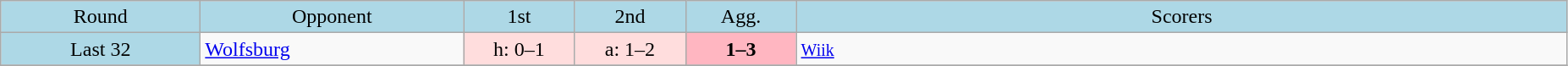<table class="wikitable" style="text-align:center">
<tr bgcolor=lightblue>
<td width=150px>Round</td>
<td width=200px>Opponent</td>
<td width=80px>1st</td>
<td width=80px>2nd</td>
<td width=80px>Agg.</td>
<td width=600px>Scorers</td>
</tr>
<tr>
<td bgcolor=lightblue>Last 32</td>
<td align=left> <a href='#'>Wolfsburg</a></td>
<td bgcolor="#ffdddd">h: 0–1</td>
<td bgcolor="#ffdddd">a: 1–2</td>
<td bgcolor=lightpink><strong>1–3</strong></td>
<td align=left><small><a href='#'>Wiik</a></small></td>
</tr>
<tr>
</tr>
</table>
